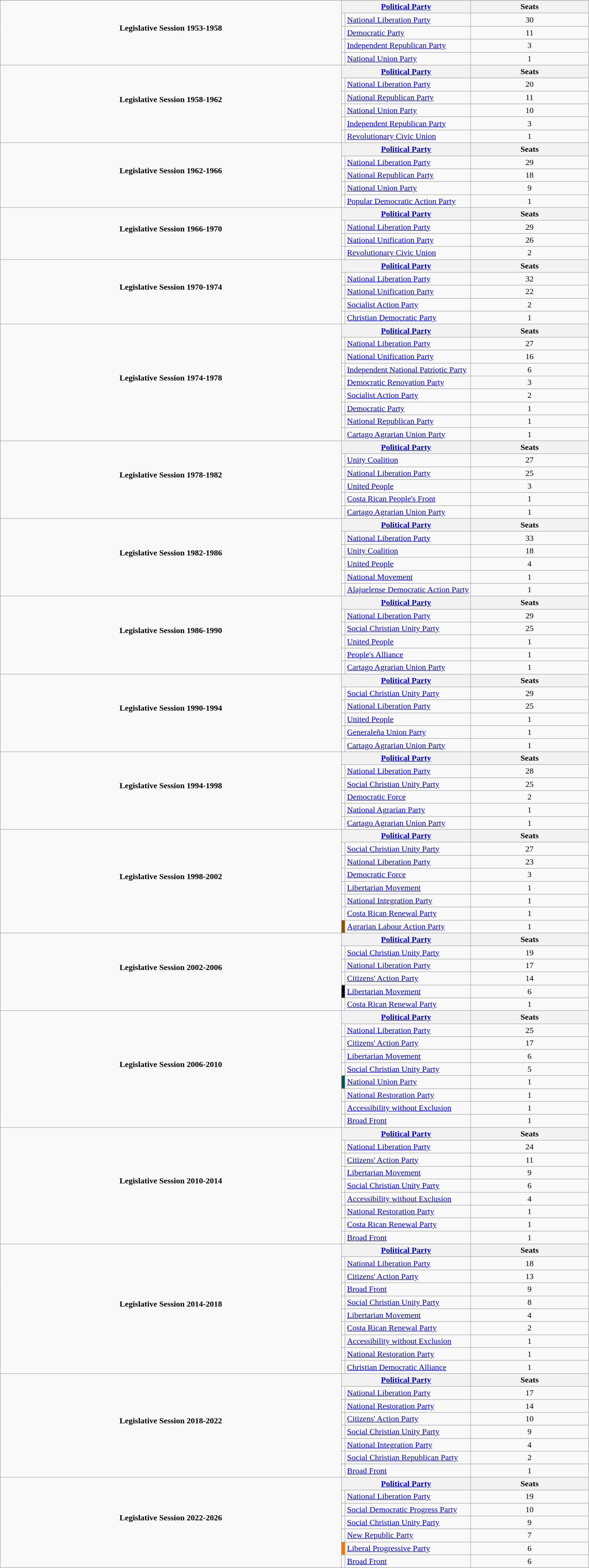<table class="wikitable plainrowheaders">
<tr>
</tr>
<tr>
</tr>
<tr>
<td rowspan="5"  height="16" align="center"><strong>Legislative Session 1953-1958</strong><br><br></td>
<th colspan=2 style="width:22%;"=center><strong><a href='#'>Political Party</a></strong></th>
<th style="width:20%;"=center><strong>Seats</strong></th>
</tr>
<tr>
<td bgcolor=></td>
<td><a href='#'>National Liberation Party</a></td>
<td align=center>30</td>
</tr>
<tr>
<td bgcolor=></td>
<td><a href='#'>Democratic Party</a></td>
<td align=center>11</td>
</tr>
<tr>
<td bgcolor=></td>
<td><a href='#'>Independent Republican Party</a></td>
<td align=center>3</td>
</tr>
<tr>
<td bgcolor=></td>
<td><a href='#'>National Union Party</a></td>
<td align=center>1</td>
</tr>
<tr>
<td rowspan="6"  height="16" align="center"><strong>Legislative Session 1958-1962</strong><br><br></td>
<th colspan=2 style="width:22%;"=center><strong><a href='#'>Political Party</a></strong></th>
<th style="width:20%;"=center><strong>Seats</strong></th>
</tr>
<tr>
<td bgcolor=></td>
<td><a href='#'>National Liberation Party</a></td>
<td align=center>20</td>
</tr>
<tr>
<td bgcolor=></td>
<td><a href='#'>National Republican Party</a></td>
<td align=center>11</td>
</tr>
<tr>
<td bgcolor=></td>
<td><a href='#'>National Union Party</a></td>
<td align=center>10</td>
</tr>
<tr>
<td bgcolor=></td>
<td><a href='#'>Independent Republican Party</a></td>
<td align=center>3</td>
</tr>
<tr>
<td bgcolor=></td>
<td><a href='#'>Revolutionary Civic Union</a></td>
<td align=center>1</td>
</tr>
<tr>
<td rowspan="5"  height="16" align="center"><strong>Legislative Session 1962-1966</strong><br><br></td>
<th colspan=2 style="width:22%;"=center><strong><a href='#'>Political Party</a></strong></th>
<th style="width:20%;"=center><strong>Seats</strong></th>
</tr>
<tr>
<td bgcolor=></td>
<td><a href='#'>National Liberation Party</a></td>
<td align=center>29</td>
</tr>
<tr>
<td bgcolor=></td>
<td><a href='#'>National Republican Party</a></td>
<td align=center>18</td>
</tr>
<tr>
<td bgcolor=></td>
<td><a href='#'>National Union Party</a></td>
<td align=center>9</td>
</tr>
<tr>
<td bgcolor=></td>
<td><a href='#'>Popular Democratic Action Party</a></td>
<td align=center>1</td>
</tr>
<tr>
<td rowspan="4"  height="16" align="center"><strong>Legislative Session 1966-1970</strong><br><br></td>
<th colspan=2 style="width:22%;"=center><strong><a href='#'>Political Party</a></strong></th>
<th style="width:20%;"=center><strong>Seats</strong></th>
</tr>
<tr>
<td bgcolor=></td>
<td><a href='#'>National Liberation Party</a></td>
<td align=center>29</td>
</tr>
<tr>
<td bgcolor=></td>
<td><a href='#'>National Unification Party</a></td>
<td align=center>26</td>
</tr>
<tr>
<td bgcolor=></td>
<td><a href='#'>Revolutionary Civic Union</a></td>
<td align=center>2</td>
</tr>
<tr>
<td rowspan="5"  height="16" align="center"><strong>Legislative Session 1970-1974</strong><br><br></td>
<th colspan=2 style="width:22%;"=center><strong><a href='#'>Political Party</a></strong></th>
<th style="width:20%;"=center><strong>Seats</strong></th>
</tr>
<tr>
<td bgcolor=></td>
<td><a href='#'>National Liberation Party</a></td>
<td align=center>32</td>
</tr>
<tr>
<td bgcolor=></td>
<td><a href='#'>National Unification Party</a></td>
<td align=center>22</td>
</tr>
<tr>
<td bgcolor=></td>
<td><a href='#'>Socialist Action Party</a></td>
<td align=center>2</td>
</tr>
<tr>
<td bgcolor=></td>
<td><a href='#'>Christian Democratic Party</a></td>
<td align=center>1</td>
</tr>
<tr>
<td rowspan="9"  height="16" align="center"><strong>Legislative Session 1974-1978</strong><br><br></td>
<th colspan=2 style="width:22%;"=center><strong><a href='#'>Political Party</a></strong></th>
<th style="width:20%;"=center><strong>Seats</strong></th>
</tr>
<tr>
<td bgcolor=></td>
<td><a href='#'>National Liberation Party</a></td>
<td align=center>27</td>
</tr>
<tr>
<td bgcolor=></td>
<td><a href='#'>National Unification Party</a></td>
<td align=center>16</td>
</tr>
<tr>
<td bgcolor=></td>
<td><a href='#'>Independent National Patriotic Party</a></td>
<td align=center>6</td>
</tr>
<tr>
<td bgcolor=></td>
<td><a href='#'>Democratic Renovation Party</a></td>
<td align=center>3</td>
</tr>
<tr>
<td bgcolor=></td>
<td><a href='#'>Socialist Action Party</a></td>
<td align=center>2</td>
</tr>
<tr>
<td bgcolor=></td>
<td><a href='#'>Democratic Party</a></td>
<td align=center>1</td>
</tr>
<tr>
<td bgcolor=></td>
<td><a href='#'>National Republican Party</a></td>
<td align=center>1</td>
</tr>
<tr>
<td bgcolor=></td>
<td><a href='#'>Cartago Agrarian Union Party</a></td>
<td align=center>1</td>
</tr>
<tr>
<td rowspan="6"  height="16" align="center"><strong>Legislative Session 1978-1982</strong><br><br></td>
<th colspan=2 style="width:22%;"=center><strong><a href='#'>Political Party</a></strong></th>
<th style="width:20%;"=center><strong>Seats</strong></th>
</tr>
<tr>
<td bgcolor=></td>
<td><a href='#'>Unity Coalition</a></td>
<td align=center>27</td>
</tr>
<tr>
<td bgcolor=></td>
<td><a href='#'>National Liberation Party</a></td>
<td align=center>25</td>
</tr>
<tr>
<td bgcolor=></td>
<td><a href='#'>United People</a></td>
<td align=center>3</td>
</tr>
<tr>
<td bgcolor=></td>
<td><a href='#'>Costa Rican People's Front</a></td>
<td align=center>1</td>
</tr>
<tr>
<td bgcolor=></td>
<td><a href='#'>Cartago Agrarian Union Party</a></td>
<td align=center>1</td>
</tr>
<tr>
<td rowspan="6"  height="16" align="center"><strong>Legislative Session 1982-1986</strong><br><br></td>
<th colspan=2 style="width:22%;"=center><strong><a href='#'>Political Party</a></strong></th>
<th style="width:20%;"=center><strong>Seats</strong></th>
</tr>
<tr>
<td bgcolor=></td>
<td><a href='#'>National Liberation Party</a></td>
<td align=center>33</td>
</tr>
<tr>
<td bgcolor=></td>
<td><a href='#'>Unity Coalition</a></td>
<td align=center>18</td>
</tr>
<tr>
<td bgcolor=></td>
<td><a href='#'>United People</a></td>
<td align=center>4</td>
</tr>
<tr>
<td bgcolor=white></td>
<td><a href='#'>National Movement</a></td>
<td align=center>1</td>
</tr>
<tr>
<td bgcolor=></td>
<td><a href='#'>Alajuelense Democratic Action Party</a></td>
<td align=center>1</td>
</tr>
<tr>
<td rowspan="6"  height="16" align="center"><strong>Legislative Session 1986-1990</strong><br><br></td>
<th colspan=2 style="width:22%;"=center><strong><a href='#'>Political Party</a></strong></th>
<th style="width:20%;"=center><strong>Seats</strong></th>
</tr>
<tr>
<td bgcolor=></td>
<td><a href='#'>National Liberation Party</a></td>
<td align=center>29</td>
</tr>
<tr>
<td bgcolor=></td>
<td><a href='#'>Social Christian Unity Party</a></td>
<td align=center>25</td>
</tr>
<tr>
<td bgcolor=></td>
<td><a href='#'>United People</a></td>
<td align=center>1</td>
</tr>
<tr>
<td bgcolor=></td>
<td><a href='#'>People's Alliance</a></td>
<td align=center>1</td>
</tr>
<tr>
<td bgcolor=></td>
<td><a href='#'>Cartago Agrarian Union Party</a></td>
<td align=center>1</td>
</tr>
<tr>
<td rowspan="6"  height="16" align="center"><strong>Legislative Session 1990-1994</strong><br><br></td>
<th colspan=2 style="width:22%;"=center><strong><a href='#'>Political Party</a></strong></th>
<th style="width:20%;"=center><strong>Seats</strong></th>
</tr>
<tr>
<td bgcolor=></td>
<td><a href='#'>Social Christian Unity Party</a></td>
<td align=center>29</td>
</tr>
<tr>
<td bgcolor=></td>
<td><a href='#'>National Liberation Party</a></td>
<td align=center>25</td>
</tr>
<tr>
<td bgcolor=></td>
<td><a href='#'>United People</a></td>
<td align=center>1</td>
</tr>
<tr>
<td bgcolor=></td>
<td><a href='#'>Generaleña Union Party</a></td>
<td align=center>1</td>
</tr>
<tr>
<td bgcolor=></td>
<td><a href='#'>Cartago Agrarian Union Party</a></td>
<td align=center>1</td>
</tr>
<tr>
<td rowspan="6"  height="16" align="center"><strong>Legislative Session 1994-1998 </strong><br><br></td>
<th colspan=2 style="width:22%;"=center><strong><a href='#'>Political Party</a></strong></th>
<th style="width:20%;"=center><strong>Seats</strong></th>
</tr>
<tr>
<td bgcolor=></td>
<td><a href='#'>National Liberation Party</a></td>
<td align=center>28</td>
</tr>
<tr>
<td bgcolor=></td>
<td><a href='#'>Social Christian Unity Party</a></td>
<td align=center>25</td>
</tr>
<tr>
<td bgcolor=></td>
<td><a href='#'>Democratic Force</a></td>
<td align=center>2</td>
</tr>
<tr>
<td bgcolor=></td>
<td><a href='#'>National Agrarian Party</a></td>
<td align=center>1</td>
</tr>
<tr>
<td bgcolor=></td>
<td><a href='#'>Cartago Agrarian Union Party</a></td>
<td align=center>1</td>
</tr>
<tr>
<td rowspan="8"  height="16" align="center"><strong>Legislative Session 1998-2002 </strong><br><br></td>
<th colspan=2 style="width:22%;"=center><strong><a href='#'>Political Party</a></strong></th>
<th style="width:20%;"=center><strong>Seats</strong></th>
</tr>
<tr>
<td bgcolor=></td>
<td><a href='#'>Social Christian Unity Party</a></td>
<td align=center>27</td>
</tr>
<tr>
<td bgcolor=></td>
<td><a href='#'>National Liberation Party</a></td>
<td align=center>23</td>
</tr>
<tr>
<td bgcolor=></td>
<td><a href='#'>Democratic Force</a></td>
<td align=center>3</td>
</tr>
<tr>
<td bgcolor=></td>
<td><a href='#'>Libertarian Movement</a></td>
<td align=center>1</td>
</tr>
<tr>
<td bgcolor=></td>
<td><a href='#'>National Integration Party</a></td>
<td align=center>1</td>
</tr>
<tr>
<td bgcolor=></td>
<td><a href='#'>Costa Rican Renewal Party</a></td>
<td align=center>1</td>
</tr>
<tr>
<td bgcolor=#8f5100></td>
<td><a href='#'>Agrarian Labour Action Party</a></td>
<td align=center>1</td>
</tr>
<tr>
<td rowspan="6"  height="16" align="center"><strong>Legislative Session 2002-2006 </strong><br><br></td>
<th colspan=2 style="width:22%;"=center><strong><a href='#'>Political Party</a></strong></th>
<th style="width:20%;"=center><strong>Seats</strong></th>
</tr>
<tr>
<td bgcolor=></td>
<td><a href='#'>Social Christian Unity Party</a></td>
<td align=center>19</td>
</tr>
<tr>
<td bgcolor=></td>
<td><a href='#'>National Liberation Party</a></td>
<td align=center>17</td>
</tr>
<tr>
<td bgcolor=></td>
<td><a href='#'>Citizens' Action Party</a></td>
<td align=center>14</td>
</tr>
<tr>
<td bgcolor==></td>
<td><a href='#'>Libertarian Movement</a></td>
<td align=center>6</td>
</tr>
<tr>
<td bgcolor=></td>
<td><a href='#'>Costa Rican Renewal Party</a></td>
<td align=center>1</td>
</tr>
<tr>
<td rowspan="9"  height="16" align="center"><strong>Legislative Session 2006-2010 </strong><br><br></td>
<th colspan=2 style="width:22%;"=center><strong><a href='#'>Political Party</a></strong></th>
<th style="width:20%;"=center><strong>Seats</strong></th>
</tr>
<tr>
<td bgcolor=></td>
<td><a href='#'>National Liberation Party</a></td>
<td align=center>25</td>
</tr>
<tr>
<td bgcolor=></td>
<td><a href='#'>Citizens' Action Party</a></td>
<td align=center>17</td>
</tr>
<tr>
<td bgcolor=></td>
<td><a href='#'>Libertarian Movement</a></td>
<td align=center>6</td>
</tr>
<tr>
<td bgcolor=></td>
<td><a href='#'>Social Christian Unity Party</a></td>
<td align=center>5</td>
</tr>
<tr>
<td bgcolor=#00554E></td>
<td><a href='#'>National Union Party</a></td>
<td align=center>1</td>
</tr>
<tr>
<td bgcolor=></td>
<td><a href='#'>National Restoration Party</a></td>
<td align=center>1</td>
</tr>
<tr>
<td bgcolor=></td>
<td><a href='#'>Accessibility without Exclusion</a></td>
<td align=center>1</td>
</tr>
<tr>
<td bgcolor=></td>
<td><a href='#'>Broad Front</a></td>
<td align=center>1</td>
</tr>
<tr>
<td rowspan="9"  height="16" align="center"><strong>Legislative Session 2010-2014</strong><br><br></td>
<th colspan=2 style="width:22%;"=center><strong><a href='#'>Political Party</a></strong></th>
<th style="width:20%;"=center><strong>Seats</strong></th>
</tr>
<tr>
<td bgcolor=></td>
<td><a href='#'>National Liberation Party</a></td>
<td align=center>24</td>
</tr>
<tr>
<td bgcolor=></td>
<td><a href='#'>Citizens' Action Party</a></td>
<td align=center>11</td>
</tr>
<tr>
<td bgcolor=></td>
<td><a href='#'>Libertarian Movement</a></td>
<td align=center>9</td>
</tr>
<tr>
<td bgcolor=></td>
<td><a href='#'>Social Christian Unity Party</a></td>
<td align=center>6</td>
</tr>
<tr>
<td bgcolor=></td>
<td><a href='#'>Accessibility without Exclusion</a></td>
<td align=center>4</td>
</tr>
<tr>
<td bgcolor=></td>
<td><a href='#'>National Restoration Party</a></td>
<td align=center>1</td>
</tr>
<tr>
<td bgcolor=></td>
<td><a href='#'>Costa Rican Renewal Party</a></td>
<td align=center>1</td>
</tr>
<tr>
<td bgcolor=></td>
<td><a href='#'>Broad Front</a></td>
<td align=center>1</td>
</tr>
<tr>
<td rowspan="10"  height="16" align="center"><strong> Legislative Session 2014-2018</strong><br><br></td>
<th colspan=2 style="width:22%;"=center><strong><a href='#'>Political Party</a></strong></th>
<th style="width:20%;"=center><strong>Seats</strong></th>
</tr>
<tr>
<td bgcolor=></td>
<td><a href='#'>National Liberation Party</a></td>
<td align=center>18</td>
</tr>
<tr>
<td bgcolor=></td>
<td><a href='#'>Citizens' Action Party</a></td>
<td align=center>13</td>
</tr>
<tr>
<td bgcolor=></td>
<td><a href='#'>Broad Front</a></td>
<td align=center>9</td>
</tr>
<tr>
<td bgcolor=></td>
<td><a href='#'>Social Christian Unity Party</a></td>
<td align=center>8</td>
</tr>
<tr>
<td bgcolor=></td>
<td><a href='#'>Libertarian Movement</a></td>
<td align=center>4</td>
</tr>
<tr>
<td bgcolor=></td>
<td><a href='#'>Costa Rican Renewal Party</a></td>
<td align=center>2</td>
</tr>
<tr>
<td bgcolor=></td>
<td><a href='#'>Accessibility without Exclusion</a></td>
<td align=center>1</td>
</tr>
<tr>
<td bgcolor=></td>
<td><a href='#'>National Restoration Party</a></td>
<td align=center>1</td>
</tr>
<tr>
<td bgcolor=></td>
<td><a href='#'>Christian Democratic Alliance</a></td>
<td align=center>1</td>
</tr>
<tr>
<td rowspan="8"  height="16" align="center"><strong> Legislative Session 2018-2022</strong><br><br></td>
<th colspan=2 style="width:22%;"=center><strong><a href='#'>Political Party</a></strong></th>
<th style="width:20%;"=center><strong>Seats</strong></th>
</tr>
<tr>
<td bgcolor=></td>
<td><a href='#'>National Liberation Party</a></td>
<td align=center>17</td>
</tr>
<tr>
<td bgcolor=></td>
<td><a href='#'>National Restoration Party</a></td>
<td align=center>14</td>
</tr>
<tr>
<td bgcolor=></td>
<td><a href='#'>Citizens' Action Party</a></td>
<td align=center>10</td>
</tr>
<tr>
<td bgcolor=></td>
<td><a href='#'>Social Christian Unity Party</a></td>
<td align=center>9</td>
</tr>
<tr>
<td bgcolor=></td>
<td><a href='#'>National Integration Party</a></td>
<td align=center>4</td>
</tr>
<tr>
<td bgcolor=></td>
<td><a href='#'>Social Christian Republican Party</a></td>
<td align=center>2</td>
</tr>
<tr>
<td bgcolor=></td>
<td><a href='#'>Broad Front</a></td>
<td align=center>1</td>
</tr>
<tr>
<td rowspan="10"  height="16" align="center"><strong> Legislative Session 2022-2026</strong><br><br></td>
<th colspan=2 style="width:22%;"=center><strong><a href='#'>Political Party</a></strong></th>
<th style="width:20%;"=center><strong>Seats</strong></th>
</tr>
<tr>
<td bgcolor=></td>
<td><a href='#'>National Liberation Party</a></td>
<td align=center>19</td>
</tr>
<tr>
<td bgcolor=></td>
<td><a href='#'>Social Democratic Progress Party</a></td>
<td align=center>10</td>
</tr>
<tr>
<td bgcolor=></td>
<td><a href='#'>Social Christian Unity Party</a></td>
<td align=center>9</td>
</tr>
<tr>
<td bgcolor=></td>
<td><a href='#'>New Republic Party</a></td>
<td align=center>7</td>
</tr>
<tr>
<td bgcolor=#ff7300></td>
<td><a href='#'>Liberal Progressive Party</a></td>
<td align=center>6</td>
</tr>
<tr>
<td bgcolor=></td>
<td><a href='#'>Broad Front</a></td>
<td align=center>6</td>
</tr>
</table>
